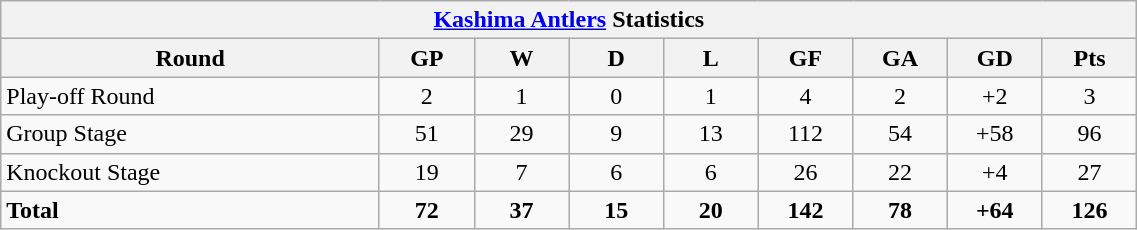<table width=60% class="wikitable" style="text-align:center;">
<tr>
<th colspan=9> <a href='#'>Kashima Antlers</a> Statistics</th>
</tr>
<tr>
<th width=20%>Round</th>
<th width=5%>GP</th>
<th width=5%>W</th>
<th width=5%>D</th>
<th width=5%>L</th>
<th width=5%>GF</th>
<th width=5%>GA</th>
<th width=5%>GD</th>
<th width=5%>Pts</th>
</tr>
<tr>
<td align="left">Play-off Round</td>
<td>2</td>
<td>1</td>
<td>0</td>
<td>1</td>
<td>4</td>
<td>2</td>
<td>+2</td>
<td>3</td>
</tr>
<tr>
<td align="left">Group Stage</td>
<td>51</td>
<td>29</td>
<td>9</td>
<td>13</td>
<td>112</td>
<td>54</td>
<td>+58</td>
<td>96</td>
</tr>
<tr>
<td align="left">Knockout Stage</td>
<td>19</td>
<td>7</td>
<td>6</td>
<td>6</td>
<td>26</td>
<td>22</td>
<td>+4</td>
<td>27</td>
</tr>
<tr style="font-weight:bold">
<td align="left">Total</td>
<td>72</td>
<td>37</td>
<td>15</td>
<td>20</td>
<td>142</td>
<td>78</td>
<td>+64</td>
<td>126</td>
</tr>
</table>
